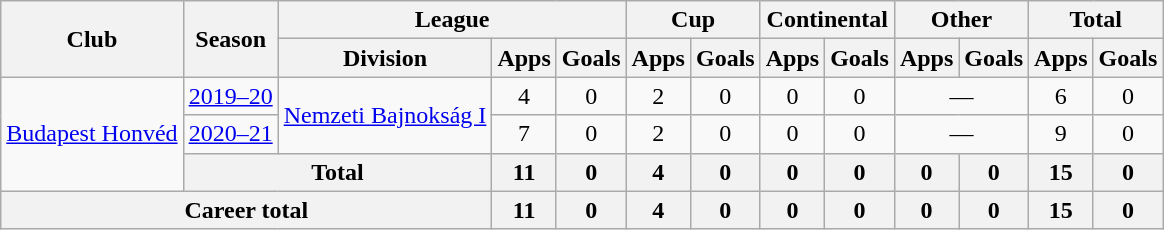<table class="wikitable" style="text-align:center">
<tr>
<th rowspan="2">Club</th>
<th rowspan="2">Season</th>
<th colspan="3">League</th>
<th colspan="2">Cup</th>
<th colspan="2">Continental</th>
<th colspan="2">Other</th>
<th colspan="2">Total</th>
</tr>
<tr>
<th>Division</th>
<th>Apps</th>
<th>Goals</th>
<th>Apps</th>
<th>Goals</th>
<th>Apps</th>
<th>Goals</th>
<th>Apps</th>
<th>Goals</th>
<th>Apps</th>
<th>Goals</th>
</tr>
<tr>
<td rowspan="3"><a href='#'>Budapest Honvéd</a></td>
<td><a href='#'>2019–20</a></td>
<td rowspan="2"><a href='#'>Nemzeti Bajnokság I</a></td>
<td>4</td>
<td>0</td>
<td>2</td>
<td>0</td>
<td>0</td>
<td>0</td>
<td colspan="2">—</td>
<td>6</td>
<td>0</td>
</tr>
<tr>
<td><a href='#'>2020–21</a></td>
<td>7</td>
<td>0</td>
<td>2</td>
<td>0</td>
<td>0</td>
<td>0</td>
<td colspan="2">—</td>
<td>9</td>
<td>0</td>
</tr>
<tr>
<th colspan="2">Total</th>
<th>11</th>
<th>0</th>
<th>4</th>
<th>0</th>
<th>0</th>
<th>0</th>
<th>0</th>
<th>0</th>
<th>15</th>
<th>0</th>
</tr>
<tr>
<th colspan="3">Career total</th>
<th>11</th>
<th>0</th>
<th>4</th>
<th>0</th>
<th>0</th>
<th>0</th>
<th>0</th>
<th>0</th>
<th>15</th>
<th>0</th>
</tr>
</table>
